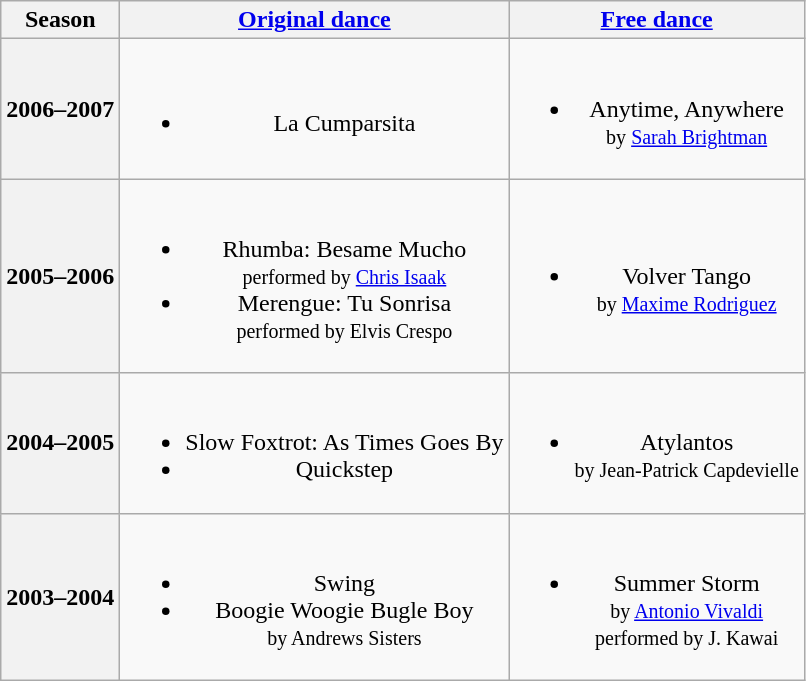<table class="wikitable" style="text-align:center">
<tr>
<th>Season</th>
<th><a href='#'>Original dance</a></th>
<th><a href='#'>Free dance</a></th>
</tr>
<tr>
<th>2006–2007</th>
<td><br><ul><li>La Cumparsita</li></ul></td>
<td><br><ul><li>Anytime, Anywhere <br><small> by <a href='#'>Sarah Brightman</a> </small></li></ul></td>
</tr>
<tr>
<th>2005–2006</th>
<td><br><ul><li>Rhumba: Besame Mucho <br><small> performed by <a href='#'>Chris Isaak</a> </small></li><li>Merengue: Tu Sonrisa <br><small> performed by Elvis Crespo </small></li></ul></td>
<td><br><ul><li>Volver Tango <br><small> by <a href='#'>Maxime Rodriguez</a> </small></li></ul></td>
</tr>
<tr>
<th>2004–2005</th>
<td><br><ul><li>Slow Foxtrot: As Times Goes By</li><li>Quickstep</li></ul></td>
<td><br><ul><li>Atylantos <br><small> by Jean-Patrick Capdevielle </small></li></ul></td>
</tr>
<tr>
<th>2003–2004</th>
<td><br><ul><li>Swing</li><li>Boogie Woogie Bugle Boy <br><small> by Andrews Sisters </small></li></ul></td>
<td><br><ul><li>Summer Storm <br><small> by <a href='#'>Antonio Vivaldi</a> <br> performed by J. Kawai </small></li></ul></td>
</tr>
</table>
